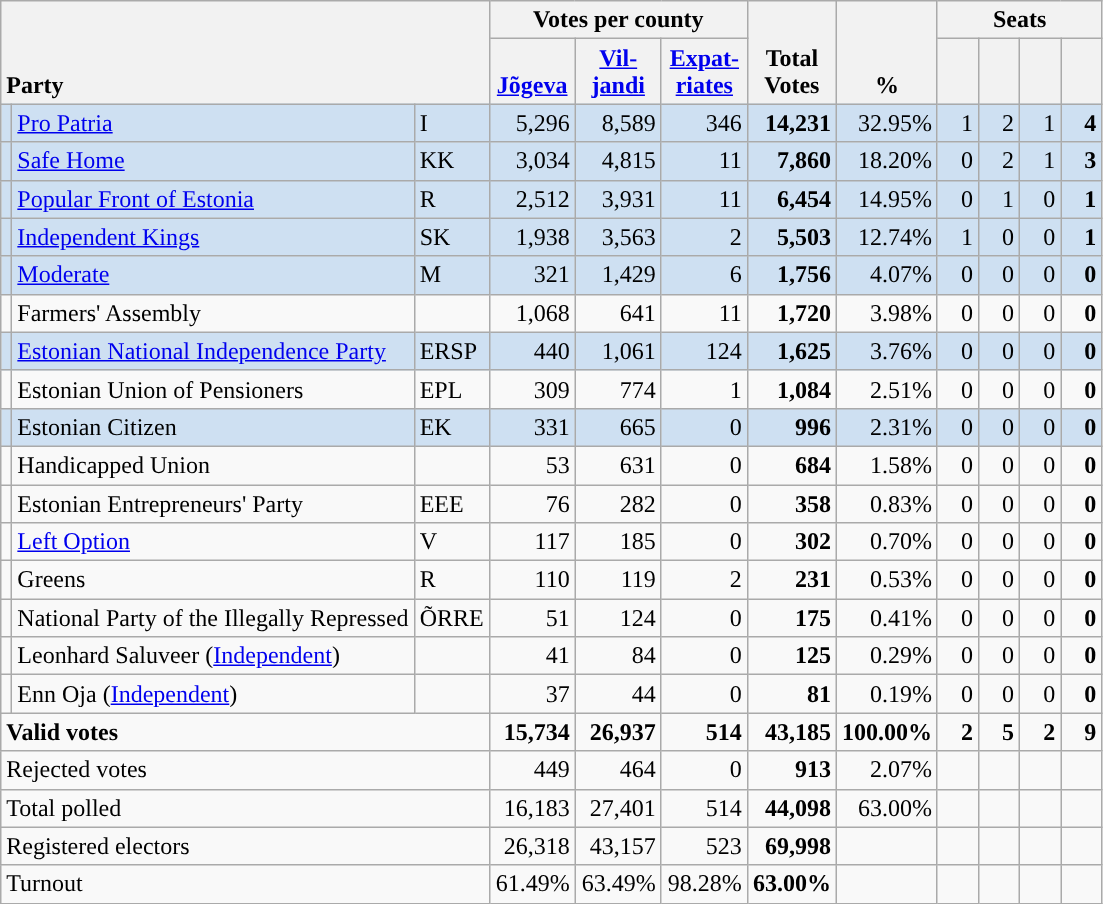<table class="wikitable" border="1" style="text-align:right;">
<tr>
<th style="text-align:left;" valign=bottom rowspan=2 colspan=3>Party</th>
<th colspan=3>Votes per county</th>
<th align=center valign=bottom rowspan=2 width="50">Total Votes</th>
<th align=center valign=bottom rowspan=2 width="50">%</th>
<th colspan=4>Seats</th>
</tr>
<tr>
<th align=center valign=bottom width="50"><a href='#'>Jõgeva</a></th>
<th align=center valign=bottom width="50"><a href='#'>Vil- jandi</a></th>
<th align=center valign=bottom width="50"><a href='#'>Expat- riates</a></th>
<th align=center valign=bottom width="20"><small></small></th>
<th align=center valign=bottom width="20"><small></small></th>
<th align=center valign=bottom width="20"><small></small></th>
<th align=center valign=bottom width="20"><small></small></th>
</tr>
<tr style="background:#CEE0F2;">
<td style="background:"></td>
<td align=left><a href='#'>Pro Patria</a></td>
<td align=left>I</td>
<td>5,296</td>
<td>8,589</td>
<td>346</td>
<td><strong>14,231</strong></td>
<td>32.95%</td>
<td>1</td>
<td>2</td>
<td>1</td>
<td><strong>4</strong></td>
</tr>
<tr style="background:#CEE0F2;">
<td style="background:"></td>
<td align=left><a href='#'>Safe Home</a></td>
<td align=left>KK</td>
<td>3,034</td>
<td>4,815</td>
<td>11</td>
<td><strong>7,860</strong></td>
<td>18.20%</td>
<td>0</td>
<td>2</td>
<td>1</td>
<td><strong>3</strong></td>
</tr>
<tr style="background:#CEE0F2;">
<td style="background:"></td>
<td align=left><a href='#'>Popular Front of Estonia</a></td>
<td align=left>R</td>
<td>2,512</td>
<td>3,931</td>
<td>11</td>
<td><strong>6,454</strong></td>
<td>14.95%</td>
<td>0</td>
<td>1</td>
<td>0</td>
<td><strong>1</strong></td>
</tr>
<tr style="background:#CEE0F2;">
<td></td>
<td align=left><a href='#'>Independent Kings</a></td>
<td align=left>SK</td>
<td>1,938</td>
<td>3,563</td>
<td>2</td>
<td><strong>5,503</strong></td>
<td>12.74%</td>
<td>1</td>
<td>0</td>
<td>0</td>
<td><strong>1</strong></td>
</tr>
<tr style="background:#CEE0F2;">
<td style="background:"></td>
<td align=left><a href='#'>Moderate</a></td>
<td align=left>M</td>
<td>321</td>
<td>1,429</td>
<td>6</td>
<td><strong>1,756</strong></td>
<td>4.07%</td>
<td>0</td>
<td>0</td>
<td>0</td>
<td><strong>0</strong></td>
</tr>
<tr>
<td></td>
<td align=left>Farmers' Assembly</td>
<td></td>
<td>1,068</td>
<td>641</td>
<td>11</td>
<td><strong>1,720</strong></td>
<td>3.98%</td>
<td>0</td>
<td>0</td>
<td>0</td>
<td><strong>0</strong></td>
</tr>
<tr style="background:#CEE0F2;">
<td></td>
<td align=left><a href='#'>Estonian National Independence Party</a></td>
<td align=left>ERSP</td>
<td>440</td>
<td>1,061</td>
<td>124</td>
<td><strong>1,625</strong></td>
<td>3.76%</td>
<td>0</td>
<td>0</td>
<td>0</td>
<td><strong>0</strong></td>
</tr>
<tr>
<td></td>
<td align=left>Estonian Union of Pensioners</td>
<td align=left>EPL</td>
<td>309</td>
<td>774</td>
<td>1</td>
<td><strong>1,084</strong></td>
<td>2.51%</td>
<td>0</td>
<td>0</td>
<td>0</td>
<td><strong>0</strong></td>
</tr>
<tr style="background:#CEE0F2;">
<td></td>
<td align=left>Estonian Citizen</td>
<td align=left>EK</td>
<td>331</td>
<td>665</td>
<td>0</td>
<td><strong>996</strong></td>
<td>2.31%</td>
<td>0</td>
<td>0</td>
<td>0</td>
<td><strong>0</strong></td>
</tr>
<tr>
<td></td>
<td align=left>Handicapped Union</td>
<td></td>
<td>53</td>
<td>631</td>
<td>0</td>
<td><strong>684</strong></td>
<td>1.58%</td>
<td>0</td>
<td>0</td>
<td>0</td>
<td><strong>0</strong></td>
</tr>
<tr>
<td></td>
<td align=left>Estonian Entrepreneurs' Party</td>
<td align=left>EEE</td>
<td>76</td>
<td>282</td>
<td>0</td>
<td><strong>358</strong></td>
<td>0.83%</td>
<td>0</td>
<td>0</td>
<td>0</td>
<td><strong>0</strong></td>
</tr>
<tr>
<td style="background:"></td>
<td align=left><a href='#'>Left Option</a></td>
<td align=left>V</td>
<td>117</td>
<td>185</td>
<td>0</td>
<td><strong>302</strong></td>
<td>0.70%</td>
<td>0</td>
<td>0</td>
<td>0</td>
<td><strong>0</strong></td>
</tr>
<tr>
<td></td>
<td align=left>Greens</td>
<td align=left>R</td>
<td>110</td>
<td>119</td>
<td>2</td>
<td><strong>231</strong></td>
<td>0.53%</td>
<td>0</td>
<td>0</td>
<td>0</td>
<td><strong>0</strong></td>
</tr>
<tr>
<td></td>
<td align=left>National Party of the Illegally Repressed</td>
<td align=left>ÕRRE</td>
<td>51</td>
<td>124</td>
<td>0</td>
<td><strong>175</strong></td>
<td>0.41%</td>
<td>0</td>
<td>0</td>
<td>0</td>
<td><strong>0</strong></td>
</tr>
<tr>
<td style="background:"></td>
<td align=left>Leonhard Saluveer (<a href='#'>Independent</a>)</td>
<td></td>
<td>41</td>
<td>84</td>
<td>0</td>
<td><strong>125</strong></td>
<td>0.29%</td>
<td>0</td>
<td>0</td>
<td>0</td>
<td><strong>0</strong></td>
</tr>
<tr>
<td style="background:"></td>
<td align=left>Enn Oja (<a href='#'>Independent</a>)</td>
<td></td>
<td>37</td>
<td>44</td>
<td>0</td>
<td><strong>81</strong></td>
<td>0.19%</td>
<td>0</td>
<td>0</td>
<td>0</td>
<td><strong>0</strong></td>
</tr>
<tr style="font-weight:bold">
<td align=left colspan=3>Valid votes</td>
<td>15,734</td>
<td>26,937</td>
<td>514</td>
<td>43,185</td>
<td>100.00%</td>
<td>2</td>
<td>5</td>
<td>2</td>
<td>9</td>
</tr>
<tr>
<td align=left colspan=3>Rejected votes</td>
<td>449</td>
<td>464</td>
<td>0</td>
<td><strong>913</strong></td>
<td>2.07%</td>
<td></td>
<td></td>
<td></td>
<td></td>
</tr>
<tr>
<td align=left colspan=3>Total polled</td>
<td>16,183</td>
<td>27,401</td>
<td>514</td>
<td><strong>44,098</strong></td>
<td>63.00%</td>
<td></td>
<td></td>
<td></td>
<td></td>
</tr>
<tr>
<td align=left colspan=3>Registered electors</td>
<td>26,318</td>
<td>43,157</td>
<td>523</td>
<td><strong>69,998</strong></td>
<td></td>
<td></td>
<td></td>
<td></td>
<td></td>
</tr>
<tr>
<td align=left colspan=3>Turnout</td>
<td>61.49%</td>
<td>63.49%</td>
<td>98.28%</td>
<td><strong>63.00%</strong></td>
<td></td>
<td></td>
<td></td>
<td></td>
<td></td>
</tr>
</table>
